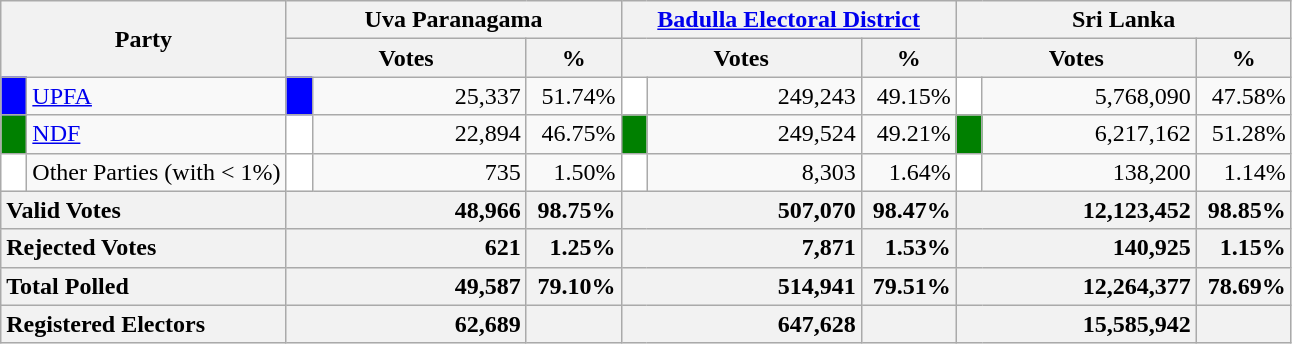<table class="wikitable">
<tr>
<th colspan="2" width="144px"rowspan="2">Party</th>
<th colspan="3" width="216px">Uva Paranagama</th>
<th colspan="3" width="216px"><a href='#'>Badulla Electoral District</a></th>
<th colspan="3" width="216px">Sri Lanka</th>
</tr>
<tr>
<th colspan="2" width="144px">Votes</th>
<th>%</th>
<th colspan="2" width="144px">Votes</th>
<th>%</th>
<th colspan="2" width="144px">Votes</th>
<th>%</th>
</tr>
<tr>
<td style="background-color:blue;" width="10px"></td>
<td style="text-align:left;"><a href='#'>UPFA</a></td>
<td style="background-color:blue;" width="10px"></td>
<td style="text-align:right;">25,337</td>
<td style="text-align:right;">51.74%</td>
<td style="background-color:white;" width="10px"></td>
<td style="text-align:right;">249,243</td>
<td style="text-align:right;">49.15%</td>
<td style="background-color:white;" width="10px"></td>
<td style="text-align:right;">5,768,090</td>
<td style="text-align:right;">47.58%</td>
</tr>
<tr>
<td style="background-color:green;" width="10px"></td>
<td style="text-align:left;"><a href='#'>NDF</a></td>
<td style="background-color:white;" width="10px"></td>
<td style="text-align:right;">22,894</td>
<td style="text-align:right;">46.75%</td>
<td style="background-color:green;" width="10px"></td>
<td style="text-align:right;">249,524</td>
<td style="text-align:right;">49.21%</td>
<td style="background-color:green;" width="10px"></td>
<td style="text-align:right;">6,217,162</td>
<td style="text-align:right;">51.28%</td>
</tr>
<tr>
<td style="background-color:white;" width="10px"></td>
<td style="text-align:left;">Other Parties (with < 1%)</td>
<td style="background-color:white;" width="10px"></td>
<td style="text-align:right;">735</td>
<td style="text-align:right;">1.50%</td>
<td style="background-color:white;" width="10px"></td>
<td style="text-align:right;">8,303</td>
<td style="text-align:right;">1.64%</td>
<td style="background-color:white;" width="10px"></td>
<td style="text-align:right;">138,200</td>
<td style="text-align:right;">1.14%</td>
</tr>
<tr>
<th colspan="2" width="144px"style="text-align:left;">Valid Votes</th>
<th style="text-align:right;"colspan="2" width="144px">48,966</th>
<th style="text-align:right;">98.75%</th>
<th style="text-align:right;"colspan="2" width="144px">507,070</th>
<th style="text-align:right;">98.47%</th>
<th style="text-align:right;"colspan="2" width="144px">12,123,452</th>
<th style="text-align:right;">98.85%</th>
</tr>
<tr>
<th colspan="2" width="144px"style="text-align:left;">Rejected Votes</th>
<th style="text-align:right;"colspan="2" width="144px">621</th>
<th style="text-align:right;">1.25%</th>
<th style="text-align:right;"colspan="2" width="144px">7,871</th>
<th style="text-align:right;">1.53%</th>
<th style="text-align:right;"colspan="2" width="144px">140,925</th>
<th style="text-align:right;">1.15%</th>
</tr>
<tr>
<th colspan="2" width="144px"style="text-align:left;">Total Polled</th>
<th style="text-align:right;"colspan="2" width="144px">49,587</th>
<th style="text-align:right;">79.10%</th>
<th style="text-align:right;"colspan="2" width="144px">514,941</th>
<th style="text-align:right;">79.51%</th>
<th style="text-align:right;"colspan="2" width="144px">12,264,377</th>
<th style="text-align:right;">78.69%</th>
</tr>
<tr>
<th colspan="2" width="144px"style="text-align:left;">Registered Electors</th>
<th style="text-align:right;"colspan="2" width="144px">62,689</th>
<th></th>
<th style="text-align:right;"colspan="2" width="144px">647,628</th>
<th></th>
<th style="text-align:right;"colspan="2" width="144px">15,585,942</th>
<th></th>
</tr>
</table>
